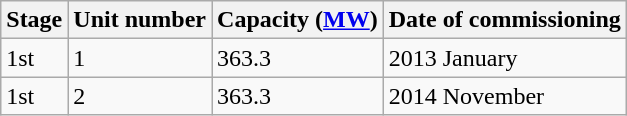<table class="sortable wikitable">
<tr>
<th>Stage</th>
<th>Unit number</th>
<th>Capacity (<a href='#'>MW</a>)</th>
<th>Date of commissioning</th>
</tr>
<tr>
<td>1st</td>
<td>1</td>
<td>363.3</td>
<td>2013 January</td>
</tr>
<tr>
<td>1st</td>
<td>2</td>
<td>363.3</td>
<td>2014 November </td>
</tr>
</table>
